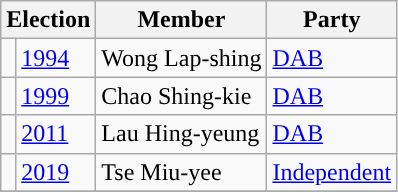<table class="wikitable">
<tr>
<th colspan="2">Election</th>
<th>Member</th>
<th>Party</th>
</tr>
<tr>
<td style="background-color: "></td>
<td><a href='#'>1994</a></td>
<td>Wong Lap-shing</td>
<td><a href='#'>DAB</a></td>
</tr>
<tr>
<td style="background-color: "></td>
<td><a href='#'>1999</a></td>
<td>Chao Shing-kie</td>
<td><a href='#'>DAB</a></td>
</tr>
<tr>
<td style="background-color: "></td>
<td><a href='#'>2011</a></td>
<td>Lau Hing-yeung</td>
<td><a href='#'>DAB</a></td>
</tr>
<tr>
<td style="background-color: "></td>
<td><a href='#'>2019</a></td>
<td>Tse Miu-yee</td>
<td><a href='#'>Independent</a></td>
</tr>
<tr>
</tr>
</table>
